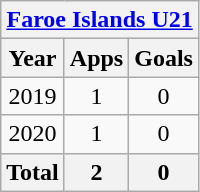<table class="wikitable" style="text-align:center">
<tr>
<th colspan=3><a href='#'>Faroe Islands U21</a></th>
</tr>
<tr>
<th>Year</th>
<th>Apps</th>
<th>Goals</th>
</tr>
<tr>
<td>2019</td>
<td>1</td>
<td>0</td>
</tr>
<tr>
<td>2020</td>
<td>1</td>
<td>0</td>
</tr>
<tr>
<th>Total</th>
<th>2</th>
<th>0</th>
</tr>
</table>
